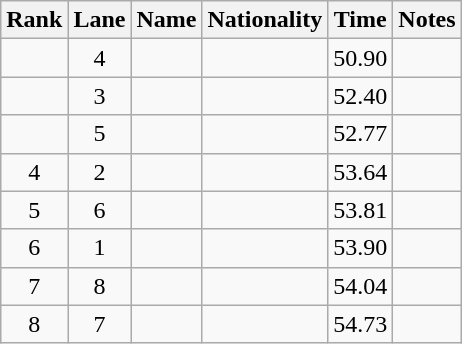<table class="wikitable sortable" style="text-align:center">
<tr>
<th>Rank</th>
<th>Lane</th>
<th>Name</th>
<th>Nationality</th>
<th>Time</th>
<th>Notes</th>
</tr>
<tr>
<td></td>
<td>4</td>
<td align=left></td>
<td align=left></td>
<td>50.90</td>
<td><strong></strong></td>
</tr>
<tr>
<td></td>
<td>3</td>
<td align=left></td>
<td align=left></td>
<td>52.40</td>
<td></td>
</tr>
<tr>
<td></td>
<td>5</td>
<td align=left></td>
<td align=left></td>
<td>52.77</td>
<td></td>
</tr>
<tr>
<td>4</td>
<td>2</td>
<td align=left></td>
<td align=left></td>
<td>53.64</td>
<td></td>
</tr>
<tr>
<td>5</td>
<td>6</td>
<td align=left></td>
<td align=left></td>
<td>53.81</td>
<td></td>
</tr>
<tr>
<td>6</td>
<td>1</td>
<td align=left></td>
<td align=left></td>
<td>53.90</td>
<td></td>
</tr>
<tr>
<td>7</td>
<td>8</td>
<td align=left></td>
<td align=left></td>
<td>54.04</td>
<td></td>
</tr>
<tr>
<td>8</td>
<td>7</td>
<td align=left></td>
<td align=left></td>
<td>54.73</td>
<td></td>
</tr>
</table>
